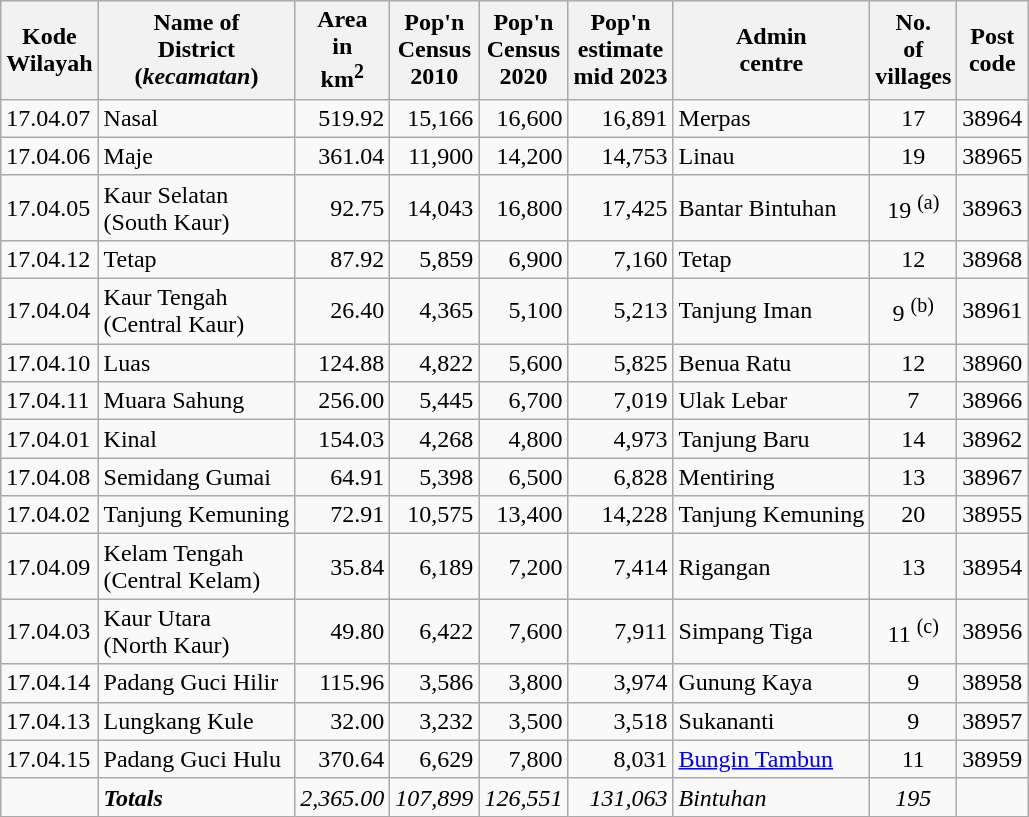<table class="sortable wikitable">
<tr>
<th>Kode <br>Wilayah</th>
<th>Name of<br>District<br>(<em>kecamatan</em>)</th>
<th>Area<br>in<br>km<sup>2</sup></th>
<th>Pop'n<br>Census<br>2010</th>
<th>Pop'n<br>Census<br>2020</th>
<th>Pop'n<br>estimate<br>mid 2023</th>
<th>Admin<br>centre</th>
<th>No.<br>of<br>villages</th>
<th>Post<br>code</th>
</tr>
<tr>
<td>17.04.07</td>
<td>Nasal</td>
<td align="right">519.92</td>
<td align="right">15,166</td>
<td align="right">16,600</td>
<td align="right">16,891</td>
<td>Merpas</td>
<td align="center">17</td>
<td>38964</td>
</tr>
<tr>
<td>17.04.06</td>
<td>Maje</td>
<td align="right">361.04</td>
<td align="right">11,900</td>
<td align="right">14,200</td>
<td align="right">14,753</td>
<td>Linau</td>
<td align="center">19</td>
<td>38965</td>
</tr>
<tr>
<td>17.04.05</td>
<td>Kaur Selatan <br>(South Kaur)</td>
<td align="right">92.75</td>
<td align="right">14,043</td>
<td align="right">16,800</td>
<td align="right">17,425</td>
<td>Bantar Bintuhan</td>
<td align="center">19 <sup>(a)</sup></td>
<td>38963</td>
</tr>
<tr>
<td>17.04.12</td>
<td>Tetap</td>
<td align="right">87.92</td>
<td align="right">5,859</td>
<td align="right">6,900</td>
<td align="right">7,160</td>
<td>Tetap</td>
<td align="center">12</td>
<td>38968</td>
</tr>
<tr>
<td>17.04.04</td>
<td>Kaur Tengah <br>(Central Kaur)</td>
<td align="right">26.40</td>
<td align="right">4,365</td>
<td align="right">5,100</td>
<td align="right">5,213</td>
<td>Tanjung Iman</td>
<td align="center">9 <sup>(b)</sup></td>
<td>38961</td>
</tr>
<tr>
<td>17.04.10</td>
<td>Luas</td>
<td align="right">124.88</td>
<td align="right">4,822</td>
<td align="right">5,600</td>
<td align="right">5,825</td>
<td>Benua Ratu</td>
<td align="center">12</td>
<td>38960</td>
</tr>
<tr>
<td>17.04.11</td>
<td>Muara Sahung</td>
<td align="right">256.00</td>
<td align="right">5,445</td>
<td align="right">6,700</td>
<td align="right">7,019</td>
<td>Ulak Lebar</td>
<td align="center">7</td>
<td>38966</td>
</tr>
<tr>
<td>17.04.01</td>
<td>Kinal</td>
<td align="right">154.03</td>
<td align="right">4,268</td>
<td align="right">4,800</td>
<td align="right">4,973</td>
<td>Tanjung Baru</td>
<td align="center">14</td>
<td>38962</td>
</tr>
<tr>
<td>17.04.08</td>
<td>Semidang Gumai</td>
<td align="right">64.91</td>
<td align="right">5,398</td>
<td align="right">6,500</td>
<td align="right">6,828</td>
<td>Mentiring</td>
<td align="center">13</td>
<td>38967</td>
</tr>
<tr>
<td>17.04.02</td>
<td>Tanjung Kemuning</td>
<td align="right">72.91</td>
<td align="right">10,575</td>
<td align="right">13,400</td>
<td align="right">14,228</td>
<td>Tanjung Kemuning</td>
<td align="center">20</td>
<td>38955</td>
</tr>
<tr>
<td>17.04.09</td>
<td>Kelam Tengah <br>(Central Kelam)</td>
<td align="right">35.84</td>
<td align="right">6,189</td>
<td align="right">7,200</td>
<td align="right">7,414</td>
<td>Rigangan</td>
<td align="center">13</td>
<td>38954</td>
</tr>
<tr>
<td>17.04.03</td>
<td>Kaur Utara <br>(North Kaur)</td>
<td align="right">49.80</td>
<td align="right">6,422</td>
<td align="right">7,600</td>
<td align="right">7,911</td>
<td>Simpang Tiga</td>
<td align="center">11 <sup>(c)</sup></td>
<td>38956</td>
</tr>
<tr>
<td>17.04.14</td>
<td>Padang Guci Hilir</td>
<td align="right">115.96</td>
<td align="right">3,586</td>
<td align="right">3,800</td>
<td align="right">3,974</td>
<td>Gunung Kaya</td>
<td align="center">9</td>
<td>38958</td>
</tr>
<tr>
<td>17.04.13</td>
<td>Lungkang Kule</td>
<td align="right">32.00</td>
<td align="right">3,232</td>
<td align="right">3,500</td>
<td align="right">3,518</td>
<td>Sukananti</td>
<td align="center">9</td>
<td>38957</td>
</tr>
<tr>
<td>17.04.15</td>
<td>Padang Guci Hulu</td>
<td align="right">370.64</td>
<td align="right">6,629</td>
<td align="right">7,800</td>
<td align="right">8,031</td>
<td><a href='#'>Bungin Tambun</a></td>
<td align="center">11</td>
<td>38959</td>
</tr>
<tr>
<td></td>
<td><strong><em>Totals</em></strong></td>
<td align="right"><em>2,365.00</em></td>
<td align="right"><em>107,899</em></td>
<td align="right"><em>126,551</em></td>
<td align="right"><em>131,063</em></td>
<td><em>Bintuhan</em></td>
<td align="center"><em>195</em></td>
<td></td>
</tr>
</table>
